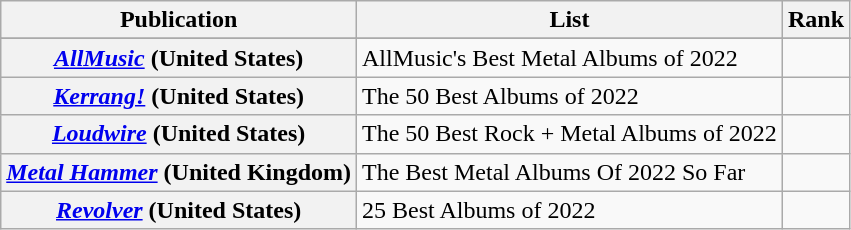<table class="wikitable sortable plainrowheaders">
<tr>
<th>Publication</th>
<th>List</th>
<th>Rank</th>
</tr>
<tr>
</tr>
<tr>
<th scope="row"><em><a href='#'>AllMusic</a></em> (United States)</th>
<td>AllMusic's Best Metal Albums of 2022</td>
<td></td>
</tr>
<tr>
<th scope="row"><em><a href='#'>Kerrang!</a></em> (United States)</th>
<td>The 50 Best Albums of 2022</td>
<td></td>
</tr>
<tr>
<th scope="row"><em><a href='#'>Loudwire</a></em> (United States)</th>
<td>The 50 Best Rock + Metal Albums of 2022</td>
<td></td>
</tr>
<tr>
<th scope="row"><em><a href='#'>Metal Hammer</a></em> (United Kingdom)</th>
<td>The Best Metal Albums Of 2022 So Far</td>
<td></td>
</tr>
<tr>
<th scope="row"><em><a href='#'>Revolver</a></em> (United States)</th>
<td>25 Best Albums of 2022</td>
<td></td>
</tr>
</table>
